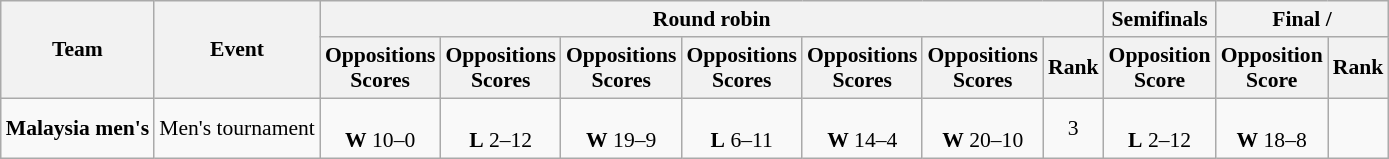<table class=wikitable style="font-size:90%; text-align:center;">
<tr>
<th rowspan=2>Team</th>
<th rowspan=2>Event</th>
<th colspan=7>Round robin</th>
<th>Semifinals</th>
<th colspan=2>Final / </th>
</tr>
<tr>
<th>Oppositions<br>Scores</th>
<th>Oppositions<br>Scores</th>
<th>Oppositions<br>Scores</th>
<th>Oppositions<br>Scores</th>
<th>Oppositions<br>Scores</th>
<th>Oppositions<br>Scores</th>
<th>Rank</th>
<th>Opposition<br>Score</th>
<th>Opposition<br>Score</th>
<th>Rank</th>
</tr>
<tr>
<td align=left><strong>Malaysia men's</strong></td>
<td align=left>Men's tournament</td>
<td><br><strong>W</strong> 10–0</td>
<td><br><strong>L</strong> 2–12</td>
<td><br><strong>W</strong> 19–9</td>
<td><br><strong>L</strong> 6–11</td>
<td><br><strong>W</strong> 14–4</td>
<td><br><strong>W</strong> 20–10</td>
<td>3</td>
<td><br><strong>L</strong> 2–12</td>
<td><br><strong>W</strong> 18–8</td>
<td></td>
</tr>
</table>
